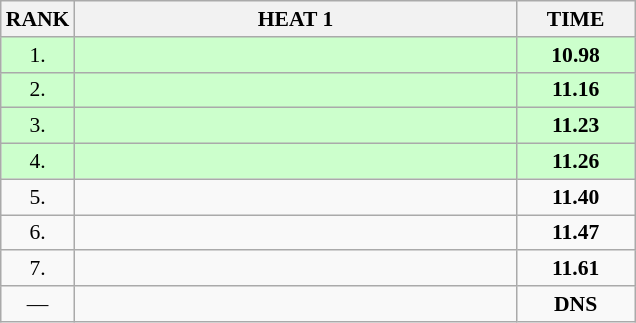<table class="wikitable" style="border-collapse: collapse; font-size: 90%;">
<tr>
<th>RANK</th>
<th style="width: 20em">HEAT 1</th>
<th style="width: 5em">TIME</th>
</tr>
<tr style="background:#ccffcc;">
<td align="center">1.</td>
<td></td>
<td align="center"><strong>10.98</strong></td>
</tr>
<tr style="background:#ccffcc;">
<td align="center">2.</td>
<td></td>
<td align="center"><strong>11.16</strong></td>
</tr>
<tr style="background:#ccffcc;">
<td align="center">3.</td>
<td></td>
<td align="center"><strong>11.23</strong></td>
</tr>
<tr style="background:#ccffcc;">
<td align="center">4.</td>
<td></td>
<td align="center"><strong>11.26</strong></td>
</tr>
<tr>
<td align="center">5.</td>
<td></td>
<td align="center"><strong>11.40</strong></td>
</tr>
<tr>
<td align="center">6.</td>
<td></td>
<td align="center"><strong>11.47</strong></td>
</tr>
<tr>
<td align="center">7.</td>
<td></td>
<td align="center"><strong>11.61</strong></td>
</tr>
<tr>
<td align="center">—</td>
<td></td>
<td align="center"><strong>DNS</strong></td>
</tr>
</table>
